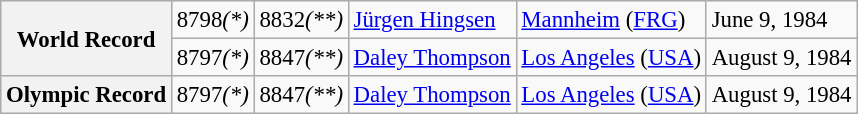<table class="wikitable" style="font-size:95%;">
<tr>
<th rowspan=2>World Record</th>
<td>8798<em>(*)</em></td>
<td>8832<em>(**)</em></td>
<td> <a href='#'>Jürgen Hingsen</a></td>
<td><a href='#'>Mannheim</a> (<a href='#'>FRG</a>)</td>
<td>June 9, 1984</td>
</tr>
<tr>
<td>8797<em>(*)</em></td>
<td>8847<em>(**)</em></td>
<td> <a href='#'>Daley Thompson</a></td>
<td><a href='#'>Los Angeles</a> (<a href='#'>USA</a>)</td>
<td>August 9, 1984</td>
</tr>
<tr>
<th>Olympic Record</th>
<td>8797<em>(*)</em></td>
<td>8847<em>(**)</em></td>
<td> <a href='#'>Daley Thompson</a></td>
<td><a href='#'>Los Angeles</a> (<a href='#'>USA</a>)</td>
<td>August 9, 1984</td>
</tr>
</table>
